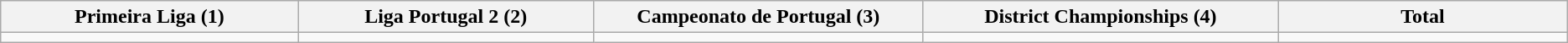<table class="wikitable">
<tr>
<th width="5%">Primeira Liga (1)</th>
<th width="5%">Liga Portugal 2 (2)</th>
<th width="5%">Campeonato de Portugal (3)</th>
<th width="5%">District Championships (4)</th>
<th width="5%">Total</th>
</tr>
<tr>
<td></td>
<td></td>
<td></td>
<td></td>
<td></td>
</tr>
</table>
